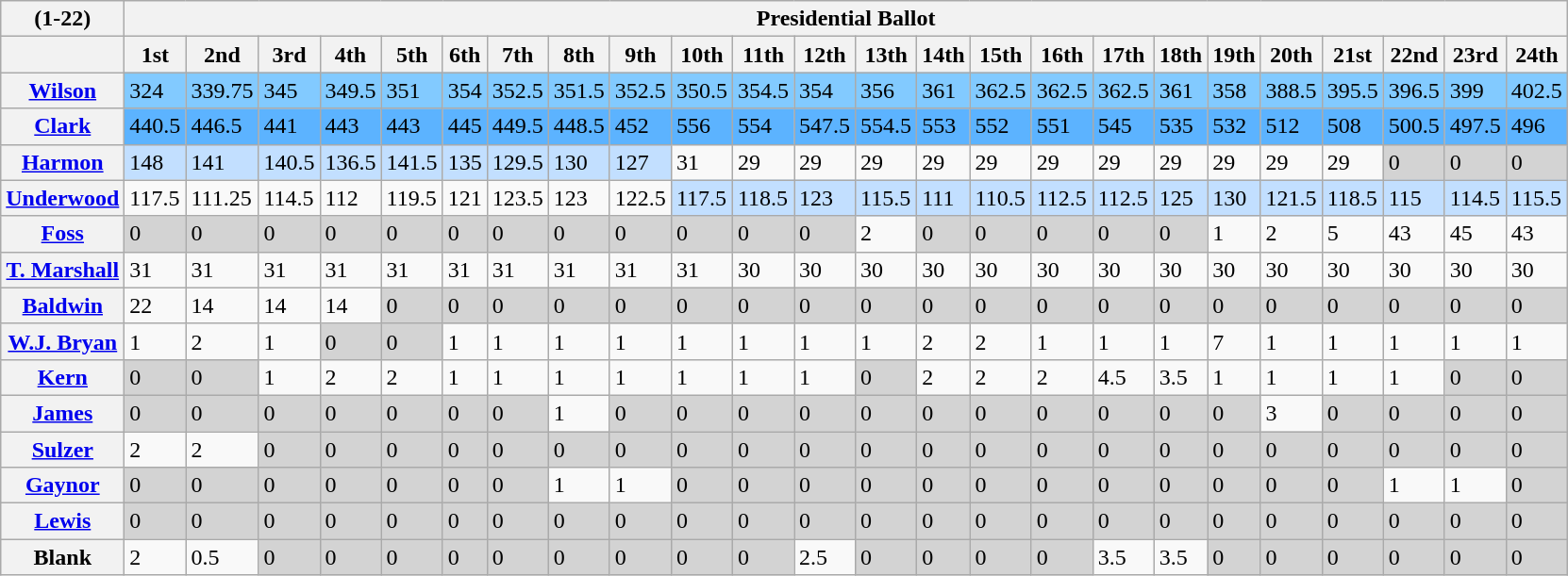<table class="wikitable collapsible collapsed">
<tr>
<th>(1-22)</th>
<th style="text-align:center" colspan="25"><strong>Presidential Ballot</strong></th>
</tr>
<tr>
<th></th>
<th>1st</th>
<th>2nd</th>
<th>3rd</th>
<th>4th</th>
<th>5th</th>
<th>6th</th>
<th>7th</th>
<th>8th</th>
<th>9th</th>
<th>10th</th>
<th>11th</th>
<th>12th</th>
<th>13th</th>
<th>14th</th>
<th>15th</th>
<th>16th</th>
<th>17th</th>
<th>18th</th>
<th>19th</th>
<th>20th</th>
<th>21st</th>
<th>22nd</th>
<th>23rd</th>
<th>24th</th>
</tr>
<tr>
<th><a href='#'>Wilson</a></th>
<td style="background:#82caff">324</td>
<td style="background:#82caff">339.75</td>
<td style="background:#82caff">345</td>
<td style="background:#82caff">349.5</td>
<td style="background:#82caff">351</td>
<td style="background:#82caff">354</td>
<td style="background:#82caff">352.5</td>
<td style="background:#82caff">351.5</td>
<td style="background:#82caff">352.5</td>
<td style="background:#82caff">350.5</td>
<td style="background:#82caff">354.5</td>
<td style="background:#82caff">354</td>
<td style="background:#82caff">356</td>
<td style="background:#82caff">361</td>
<td style="background:#82caff">362.5</td>
<td style="background:#82caff">362.5</td>
<td style="background:#82caff">362.5</td>
<td style="background:#82caff">361</td>
<td style="background:#82caff">358</td>
<td style="background:#82caff">388.5</td>
<td style="background:#82caff">395.5</td>
<td style="background:#82caff">396.5</td>
<td style="background:#82caff">399</td>
<td style="background:#82caff">402.5</td>
</tr>
<tr>
<th><a href='#'>Clark</a></th>
<td style="background:#5cb3ff">440.5</td>
<td style="background:#5cb3ff">446.5</td>
<td style="background:#5cb3ff">441</td>
<td style="background:#5cb3ff">443</td>
<td style="background:#5cb3ff">443</td>
<td style="background:#5cb3ff">445</td>
<td style="background:#5cb3ff">449.5</td>
<td style="background:#5cb3ff">448.5</td>
<td style="background:#5cb3ff">452</td>
<td style="background:#5cb3ff">556</td>
<td style="background:#5cb3ff">554</td>
<td style="background:#5cb3ff">547.5</td>
<td style="background:#5cb3ff">554.5</td>
<td style="background:#5cb3ff">553</td>
<td style="background:#5cb3ff">552</td>
<td style="background:#5cb3ff">551</td>
<td style="background:#5cb3ff">545</td>
<td style="background:#5cb3ff">535</td>
<td style="background:#5cb3ff">532</td>
<td style="background:#5cb3ff">512</td>
<td style="background:#5cb3ff">508</td>
<td style="background:#5cb3ff">500.5</td>
<td style="background:#5cb3ff">497.5</td>
<td style="background:#5cb3ff">496</td>
</tr>
<tr>
<th><a href='#'>Harmon</a></th>
<td style="background:#c2dfff">148</td>
<td style="background:#c2dfff">141</td>
<td style="background:#c2dfff">140.5</td>
<td style="background:#c2dfff">136.5</td>
<td style="background:#c2dfff">141.5</td>
<td style="background:#c2dfff">135</td>
<td style="background:#c2dfff">129.5</td>
<td style="background:#c2dfff">130</td>
<td style="background:#c2dfff">127</td>
<td>31</td>
<td>29</td>
<td>29</td>
<td>29</td>
<td>29</td>
<td>29</td>
<td>29</td>
<td>29</td>
<td>29</td>
<td>29</td>
<td>29</td>
<td>29</td>
<td style="background:#d3d3d3">0</td>
<td style="background:#d3d3d3">0</td>
<td style="background:#d3d3d3">0</td>
</tr>
<tr>
<th><a href='#'>Underwood</a></th>
<td>117.5</td>
<td>111.25</td>
<td>114.5</td>
<td>112</td>
<td>119.5</td>
<td>121</td>
<td>123.5</td>
<td>123</td>
<td>122.5</td>
<td style="background:#c2dfff">117.5</td>
<td style="background:#c2dfff">118.5</td>
<td style="background:#c2dfff">123</td>
<td style="background:#c2dfff">115.5</td>
<td style="background:#c2dfff">111</td>
<td style="background:#c2dfff">110.5</td>
<td style="background:#c2dfff">112.5</td>
<td style="background:#c2dfff">112.5</td>
<td style="background:#c2dfff">125</td>
<td style="background:#c2dfff">130</td>
<td style="background:#c2dfff">121.5</td>
<td style="background:#c2dfff">118.5</td>
<td style="background:#c2dfff">115</td>
<td style="background:#c2dfff">114.5</td>
<td style="background:#c2dfff">115.5</td>
</tr>
<tr>
<th><a href='#'>Foss</a></th>
<td style="background:#d3d3d3">0</td>
<td style="background:#d3d3d3">0</td>
<td style="background:#d3d3d3">0</td>
<td style="background:#d3d3d3">0</td>
<td style="background:#d3d3d3">0</td>
<td style="background:#d3d3d3">0</td>
<td style="background:#d3d3d3">0</td>
<td style="background:#d3d3d3">0</td>
<td style="background:#d3d3d3">0</td>
<td style="background:#d3d3d3">0</td>
<td style="background:#d3d3d3">0</td>
<td style="background:#d3d3d3">0</td>
<td>2</td>
<td style="background:#d3d3d3">0</td>
<td style="background:#d3d3d3">0</td>
<td style="background:#d3d3d3">0</td>
<td style="background:#d3d3d3">0</td>
<td style="background:#d3d3d3">0</td>
<td>1</td>
<td>2</td>
<td>5</td>
<td>43</td>
<td>45</td>
<td>43</td>
</tr>
<tr>
<th><a href='#'>T. Marshall</a></th>
<td>31</td>
<td>31</td>
<td>31</td>
<td>31</td>
<td>31</td>
<td>31</td>
<td>31</td>
<td>31</td>
<td>31</td>
<td>31</td>
<td>30</td>
<td>30</td>
<td>30</td>
<td>30</td>
<td>30</td>
<td>30</td>
<td>30</td>
<td>30</td>
<td>30</td>
<td>30</td>
<td>30</td>
<td>30</td>
<td>30</td>
<td>30</td>
</tr>
<tr>
<th><a href='#'>Baldwin</a></th>
<td>22</td>
<td>14</td>
<td>14</td>
<td>14</td>
<td style="background:#d3d3d3">0</td>
<td style="background:#d3d3d3">0</td>
<td style="background:#d3d3d3">0</td>
<td style="background:#d3d3d3">0</td>
<td style="background:#d3d3d3">0</td>
<td style="background:#d3d3d3">0</td>
<td style="background:#d3d3d3">0</td>
<td style="background:#d3d3d3">0</td>
<td style="background:#d3d3d3">0</td>
<td style="background:#d3d3d3">0</td>
<td style="background:#d3d3d3">0</td>
<td style="background:#d3d3d3">0</td>
<td style="background:#d3d3d3">0</td>
<td style="background:#d3d3d3">0</td>
<td style="background:#d3d3d3">0</td>
<td style="background:#d3d3d3">0</td>
<td style="background:#d3d3d3">0</td>
<td style="background:#d3d3d3">0</td>
<td style="background:#d3d3d3">0</td>
<td style="background:#d3d3d3">0</td>
</tr>
<tr>
<th><a href='#'>W.J. Bryan</a></th>
<td>1</td>
<td>2</td>
<td>1</td>
<td style="background:#d3d3d3">0</td>
<td style="background:#d3d3d3">0</td>
<td>1</td>
<td>1</td>
<td>1</td>
<td>1</td>
<td>1</td>
<td>1</td>
<td>1</td>
<td>1</td>
<td>2</td>
<td>2</td>
<td>1</td>
<td>1</td>
<td>1</td>
<td>7</td>
<td>1</td>
<td>1</td>
<td>1</td>
<td>1</td>
<td>1</td>
</tr>
<tr>
<th><a href='#'>Kern</a></th>
<td style="background:#d3d3d3">0</td>
<td style="background:#d3d3d3">0</td>
<td>1</td>
<td>2</td>
<td>2</td>
<td>1</td>
<td>1</td>
<td>1</td>
<td>1</td>
<td>1</td>
<td>1</td>
<td>1</td>
<td style="background:#d3d3d3">0</td>
<td>2</td>
<td>2</td>
<td>2</td>
<td>4.5</td>
<td>3.5</td>
<td>1</td>
<td>1</td>
<td>1</td>
<td>1</td>
<td style="background:#d3d3d3">0</td>
<td style="background:#d3d3d3">0</td>
</tr>
<tr>
<th><a href='#'>James</a></th>
<td style="background:#d3d3d3">0</td>
<td style="background:#d3d3d3">0</td>
<td style="background:#d3d3d3">0</td>
<td style="background:#d3d3d3">0</td>
<td style="background:#d3d3d3">0</td>
<td style="background:#d3d3d3">0</td>
<td style="background:#d3d3d3">0</td>
<td>1</td>
<td style="background:#d3d3d3">0</td>
<td style="background:#d3d3d3">0</td>
<td style="background:#d3d3d3">0</td>
<td style="background:#d3d3d3">0</td>
<td style="background:#d3d3d3">0</td>
<td style="background:#d3d3d3">0</td>
<td style="background:#d3d3d3">0</td>
<td style="background:#d3d3d3">0</td>
<td style="background:#d3d3d3">0</td>
<td style="background:#d3d3d3">0</td>
<td style="background:#d3d3d3">0</td>
<td>3</td>
<td style="background:#d3d3d3">0</td>
<td style="background:#d3d3d3">0</td>
<td style="background:#d3d3d3">0</td>
<td style="background:#d3d3d3">0</td>
</tr>
<tr>
<th><a href='#'>Sulzer</a></th>
<td>2</td>
<td>2</td>
<td style="background:#d3d3d3">0</td>
<td style="background:#d3d3d3">0</td>
<td style="background:#d3d3d3">0</td>
<td style="background:#d3d3d3">0</td>
<td style="background:#d3d3d3">0</td>
<td style="background:#d3d3d3">0</td>
<td style="background:#d3d3d3">0</td>
<td style="background:#d3d3d3">0</td>
<td style="background:#d3d3d3">0</td>
<td style="background:#d3d3d3">0</td>
<td style="background:#d3d3d3">0</td>
<td style="background:#d3d3d3">0</td>
<td style="background:#d3d3d3">0</td>
<td style="background:#d3d3d3">0</td>
<td style="background:#d3d3d3">0</td>
<td style="background:#d3d3d3">0</td>
<td style="background:#d3d3d3">0</td>
<td style="background:#d3d3d3">0</td>
<td style="background:#d3d3d3">0</td>
<td style="background:#d3d3d3">0</td>
<td style="background:#d3d3d3">0</td>
<td style="background:#d3d3d3">0</td>
</tr>
<tr>
<th><a href='#'>Gaynor</a></th>
<td style="background:#d3d3d3">0</td>
<td style="background:#d3d3d3">0</td>
<td style="background:#d3d3d3">0</td>
<td style="background:#d3d3d3">0</td>
<td style="background:#d3d3d3">0</td>
<td style="background:#d3d3d3">0</td>
<td style="background:#d3d3d3">0</td>
<td>1</td>
<td>1</td>
<td style="background:#d3d3d3">0</td>
<td style="background:#d3d3d3">0</td>
<td style="background:#d3d3d3">0</td>
<td style="background:#d3d3d3">0</td>
<td style="background:#d3d3d3">0</td>
<td style="background:#d3d3d3">0</td>
<td style="background:#d3d3d3">0</td>
<td style="background:#d3d3d3">0</td>
<td style="background:#d3d3d3">0</td>
<td style="background:#d3d3d3">0</td>
<td style="background:#d3d3d3">0</td>
<td style="background:#d3d3d3">0</td>
<td>1</td>
<td>1</td>
<td style="background:#d3d3d3">0</td>
</tr>
<tr>
<th><a href='#'>Lewis</a></th>
<td style="background:#d3d3d3">0</td>
<td style="background:#d3d3d3">0</td>
<td style="background:#d3d3d3">0</td>
<td style="background:#d3d3d3">0</td>
<td style="background:#d3d3d3">0</td>
<td style="background:#d3d3d3">0</td>
<td style="background:#d3d3d3">0</td>
<td style="background:#d3d3d3">0</td>
<td style="background:#d3d3d3">0</td>
<td style="background:#d3d3d3">0</td>
<td style="background:#d3d3d3">0</td>
<td style="background:#d3d3d3">0</td>
<td style="background:#d3d3d3">0</td>
<td style="background:#d3d3d3">0</td>
<td style="background:#d3d3d3">0</td>
<td style="background:#d3d3d3">0</td>
<td style="background:#d3d3d3">0</td>
<td style="background:#d3d3d3">0</td>
<td style="background:#d3d3d3">0</td>
<td style="background:#d3d3d3">0</td>
<td style="background:#d3d3d3">0</td>
<td style="background:#d3d3d3">0</td>
<td style="background:#d3d3d3">0</td>
<td style="background:#d3d3d3">0</td>
</tr>
<tr>
<th>Blank</th>
<td>2</td>
<td>0.5</td>
<td style="background:#d3d3d3">0</td>
<td style="background:#d3d3d3">0</td>
<td style="background:#d3d3d3">0</td>
<td style="background:#d3d3d3">0</td>
<td style="background:#d3d3d3">0</td>
<td style="background:#d3d3d3">0</td>
<td style="background:#d3d3d3">0</td>
<td style="background:#d3d3d3">0</td>
<td style="background:#d3d3d3">0</td>
<td>2.5</td>
<td style="background:#d3d3d3">0</td>
<td style="background:#d3d3d3">0</td>
<td style="background:#d3d3d3">0</td>
<td style="background:#d3d3d3">0</td>
<td>3.5</td>
<td>3.5</td>
<td style="background:#d3d3d3">0</td>
<td style="background:#d3d3d3">0</td>
<td style="background:#d3d3d3">0</td>
<td style="background:#d3d3d3">0</td>
<td style="background:#d3d3d3">0</td>
<td style="background:#d3d3d3">0</td>
</tr>
</table>
